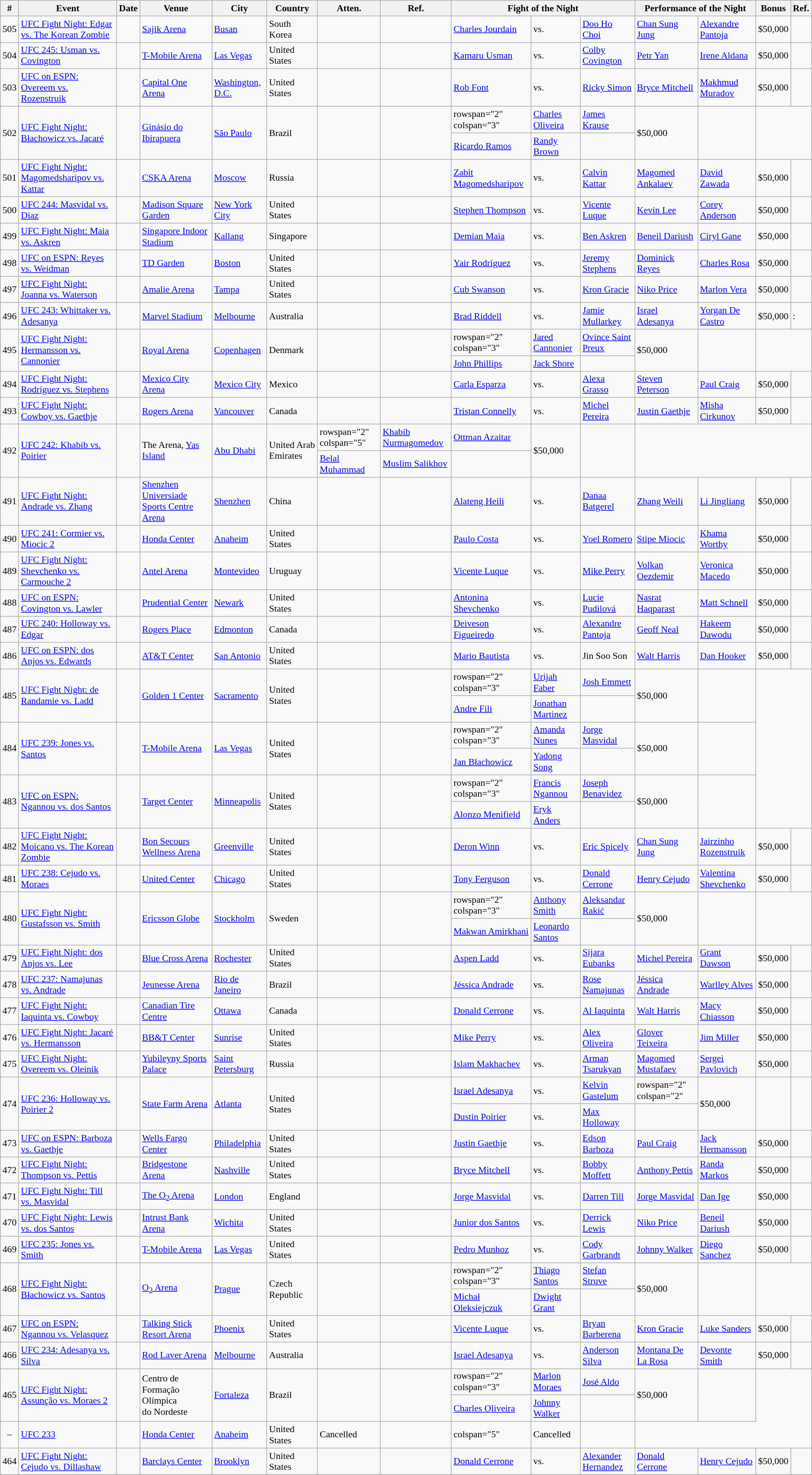<table class="sortable wikitable succession-box" style="font-size:90%;">
<tr>
<th scope="col">#</th>
<th scope="col">Event</th>
<th scope="col">Date</th>
<th scope="col">Venue</th>
<th scope="col">City</th>
<th scope="col">Country</th>
<th scope="col">Atten.</th>
<th scope="col">Ref.</th>
<th colspan="3">Fight of the Night</th>
<th colspan="2">Performance of the Night</th>
<th scope="col">Bonus</th>
<th scope="col">Ref.</th>
</tr>
<tr>
<td>505</td>
<td><a href='#'>UFC Fight Night: Edgar vs. The Korean Zombie</a></td>
<td></td>
<td><a href='#'>Sajik Arena</a></td>
<td><a href='#'>Busan</a></td>
<td>South Korea</td>
<td></td>
<td></td>
<td><a href='#'>Charles Jourdain</a></td>
<td>vs.</td>
<td><a href='#'>Doo Ho Choi</a></td>
<td><a href='#'>Chan Sung Jung</a></td>
<td><a href='#'>Alexandre Pantoja</a></td>
<td>$50,000</td>
<td></td>
</tr>
<tr>
<td>504</td>
<td><a href='#'>UFC 245: Usman vs. Covington</a></td>
<td></td>
<td><a href='#'>T-Mobile Arena</a></td>
<td><a href='#'>Las Vegas</a></td>
<td>United States</td>
<td></td>
<td></td>
<td><a href='#'>Kamaru Usman</a></td>
<td>vs.</td>
<td><a href='#'>Colby Covington</a></td>
<td><a href='#'>Petr Yan</a></td>
<td><a href='#'>Irene Aldana</a></td>
<td>$50,000</td>
<td></td>
</tr>
<tr>
<td>503</td>
<td><a href='#'>UFC on ESPN: Overeem vs. Rozenstruik</a></td>
<td></td>
<td><a href='#'>Capital One Arena</a></td>
<td><a href='#'>Washington, D.C.</a></td>
<td>United States</td>
<td></td>
<td></td>
<td><a href='#'>Rob Font</a></td>
<td>vs.</td>
<td><a href='#'>Ricky Simon</a></td>
<td><a href='#'>Bryce Mitchell</a></td>
<td><a href='#'>Makhmud Muradov</a></td>
<td>$50,000</td>
<td></td>
</tr>
<tr>
<td rowspan="2">502</td>
<td rowspan="2"><a href='#'>UFC Fight Night: Błachowicz vs. Jacaré</a></td>
<td rowspan="2"></td>
<td rowspan="2"><a href='#'>Ginásio do Ibirapuera</a></td>
<td rowspan="2"><a href='#'>São Paulo</a></td>
<td rowspan="2">Brazil</td>
<td rowspan="2"></td>
<td rowspan="2"></td>
<td>rowspan="2" colspan="3" </td>
<td><a href='#'>Charles Oliveira</a></td>
<td><a href='#'>James Krause</a></td>
<td rowspan="2">$50,000</td>
<td rowspan="2"></td>
</tr>
<tr>
<td><a href='#'>Ricardo Ramos</a></td>
<td><a href='#'>Randy Brown</a></td>
</tr>
<tr>
<td>501</td>
<td><a href='#'>UFC Fight Night: Magomedsharipov vs. Kattar</a></td>
<td></td>
<td><a href='#'>CSKA Arena</a></td>
<td><a href='#'>Moscow</a></td>
<td>Russia</td>
<td></td>
<td></td>
<td><a href='#'>Zabit Magomedsharipov</a></td>
<td>vs.</td>
<td><a href='#'>Calvin Kattar</a></td>
<td><a href='#'>Magomed Ankalaev</a></td>
<td><a href='#'>David Zawada</a></td>
<td>$50,000</td>
<td></td>
</tr>
<tr>
<td>500</td>
<td><a href='#'>UFC 244: Masvidal vs. Diaz</a></td>
<td></td>
<td><a href='#'>Madison Square Garden</a></td>
<td><a href='#'>New York City</a></td>
<td>United States</td>
<td></td>
<td></td>
<td><a href='#'>Stephen Thompson</a></td>
<td>vs.</td>
<td><a href='#'>Vicente Luque</a></td>
<td><a href='#'>Kevin Lee</a></td>
<td><a href='#'>Corey Anderson</a></td>
<td>$50,000</td>
<td></td>
</tr>
<tr>
<td>499</td>
<td><a href='#'>UFC Fight Night: Maia vs. Askren</a></td>
<td></td>
<td><a href='#'>Singapore Indoor Stadium</a></td>
<td><a href='#'>Kallang</a></td>
<td>Singapore</td>
<td></td>
<td></td>
<td><a href='#'>Demian Maia</a></td>
<td>vs.</td>
<td><a href='#'>Ben Askren</a></td>
<td><a href='#'>Beneil Dariush</a></td>
<td><a href='#'>Ciryl Gane</a></td>
<td>$50,000</td>
<td></td>
</tr>
<tr>
<td>498</td>
<td><a href='#'>UFC on ESPN: Reyes vs. Weidman</a></td>
<td></td>
<td><a href='#'>TD Garden</a></td>
<td><a href='#'>Boston</a></td>
<td>United States</td>
<td></td>
<td></td>
<td><a href='#'>Yair Rodríguez</a></td>
<td>vs.</td>
<td><a href='#'>Jeremy Stephens</a></td>
<td><a href='#'>Dominick Reyes</a></td>
<td><a href='#'>Charles Rosa</a></td>
<td>$50,000</td>
<td></td>
</tr>
<tr>
<td>497</td>
<td><a href='#'>UFC Fight Night: Joanna vs. Waterson</a></td>
<td></td>
<td><a href='#'>Amalie Arena</a></td>
<td><a href='#'>Tampa</a></td>
<td>United States</td>
<td></td>
<td></td>
<td><a href='#'>Cub Swanson</a></td>
<td>vs.</td>
<td><a href='#'>Kron Gracie</a></td>
<td><a href='#'>Niko Price</a></td>
<td><a href='#'>Marlon Vera</a></td>
<td>$50,000</td>
<td></td>
</tr>
<tr>
<td>496</td>
<td><a href='#'>UFC 243: Whittaker vs. Adesanya</a></td>
<td></td>
<td><a href='#'>Marvel Stadium</a></td>
<td><a href='#'>Melbourne</a></td>
<td>Australia</td>
<td></td>
<td></td>
<td><a href='#'>Brad Riddell</a></td>
<td>vs.</td>
<td><a href='#'>Jamie Mullarkey</a></td>
<td><a href='#'>Israel Adesanya</a></td>
<td><a href='#'>Yorgan De Castro</a></td>
<td>$50,000</td>
<td>:</td>
</tr>
<tr>
<td rowspan="2">495</td>
<td rowspan="2"><a href='#'>UFC Fight Night: Hermansson vs. Cannonier</a></td>
<td rowspan="2"></td>
<td rowspan="2"><a href='#'>Royal Arena</a></td>
<td rowspan="2"><a href='#'>Copenhagen</a></td>
<td rowspan="2">Denmark</td>
<td rowspan="2"></td>
<td rowspan="2"></td>
<td>rowspan="2" colspan="3" </td>
<td><a href='#'>Jared Cannonier</a></td>
<td><a href='#'>Ovince Saint Preux</a></td>
<td rowspan="2">$50,000</td>
<td rowspan="2"></td>
</tr>
<tr>
<td><a href='#'>John Phillips</a></td>
<td><a href='#'>Jack Shore</a></td>
</tr>
<tr>
<td>494</td>
<td><a href='#'>UFC Fight Night: Rodríguez vs. Stephens</a></td>
<td></td>
<td><a href='#'>Mexico City Arena</a></td>
<td><a href='#'>Mexico City</a></td>
<td>Mexico</td>
<td></td>
<td></td>
<td><a href='#'>Carla Esparza</a></td>
<td>vs.</td>
<td><a href='#'>Alexa Grasso</a></td>
<td><a href='#'>Steven Peterson</a></td>
<td><a href='#'>Paul Craig</a></td>
<td>$50,000</td>
<td></td>
</tr>
<tr>
<td>493</td>
<td><a href='#'>UFC Fight Night: Cowboy vs. Gaethje</a></td>
<td></td>
<td><a href='#'>Rogers Arena</a></td>
<td><a href='#'>Vancouver</a></td>
<td>Canada</td>
<td></td>
<td></td>
<td><a href='#'>Tristan Connelly</a></td>
<td>vs.</td>
<td><a href='#'>Michel Pereira</a></td>
<td><a href='#'>Justin Gaethje</a></td>
<td><a href='#'>Misha Cirkunov</a></td>
<td>$50,000</td>
<td></td>
</tr>
<tr>
<td rowspan="2">492</td>
<td rowspan="2"><a href='#'>UFC 242: Khabib vs. Poirier</a></td>
<td rowspan="2"></td>
<td rowspan="2">The Arena, <a href='#'>Yas Island</a></td>
<td rowspan="2"><a href='#'>Abu Dhabi</a></td>
<td rowspan="2">United Arab Emirates</td>
<td>rowspan="2" colspan="5" </td>
<td><a href='#'>Khabib Nurmagomedov</a></td>
<td><a href='#'>Ottman Azaitar</a></td>
<td rowspan="2">$50,000</td>
<td rowspan="2"></td>
</tr>
<tr>
<td><a href='#'>Belal Muhammad</a></td>
<td><a href='#'>Muslim Salikhov</a></td>
</tr>
<tr>
<td>491</td>
<td><a href='#'>UFC Fight Night: Andrade vs. Zhang</a></td>
<td></td>
<td><a href='#'>Shenzhen Universiade Sports Centre Arena</a></td>
<td><a href='#'>Shenzhen</a></td>
<td>China</td>
<td></td>
<td></td>
<td><a href='#'>Alateng Heili</a></td>
<td>vs.</td>
<td><a href='#'>Danaa Batgerel</a></td>
<td><a href='#'>Zhang Weili</a></td>
<td><a href='#'>Li Jingliang</a></td>
<td>$50,000</td>
<td></td>
</tr>
<tr>
<td>490</td>
<td><a href='#'>UFC 241: Cormier vs. Miocic 2</a></td>
<td></td>
<td><a href='#'>Honda Center</a></td>
<td><a href='#'>Anaheim</a></td>
<td>United States</td>
<td></td>
<td></td>
<td><a href='#'>Paulo Costa</a></td>
<td>vs.</td>
<td><a href='#'>Yoel Romero</a></td>
<td><a href='#'>Stipe Miocic</a></td>
<td><a href='#'>Khama Worthy</a></td>
<td>$50,000</td>
<td></td>
</tr>
<tr>
<td>489</td>
<td><a href='#'>UFC Fight Night: Shevchenko vs. Carmouche 2</a></td>
<td></td>
<td><a href='#'>Antel Arena</a></td>
<td><a href='#'>Montevideo</a></td>
<td>Uruguay</td>
<td></td>
<td></td>
<td><a href='#'>Vicente Luque</a></td>
<td>vs.</td>
<td><a href='#'>Mike Perry</a></td>
<td><a href='#'>Volkan Oezdemir</a></td>
<td><a href='#'>Veronica Macedo</a></td>
<td>$50,000</td>
<td></td>
</tr>
<tr>
<td>488</td>
<td><a href='#'>UFC on ESPN: Covington vs. Lawler</a></td>
<td></td>
<td><a href='#'>Prudential Center</a></td>
<td><a href='#'>Newark</a></td>
<td>United States</td>
<td></td>
<td></td>
<td><a href='#'>Antonina Shevchenko</a></td>
<td>vs.</td>
<td><a href='#'>Lucie Pudilová</a></td>
<td><a href='#'>Nasrat Haqparast</a></td>
<td><a href='#'>Matt Schnell</a></td>
<td>$50,000</td>
<td></td>
</tr>
<tr>
<td>487</td>
<td><a href='#'>UFC 240: Holloway vs. Edgar</a></td>
<td></td>
<td><a href='#'>Rogers Place</a></td>
<td><a href='#'>Edmonton</a></td>
<td>Canada</td>
<td></td>
<td></td>
<td><a href='#'>Deiveson Figueiredo</a></td>
<td>vs.</td>
<td><a href='#'>Alexandre Pantoja</a></td>
<td><a href='#'>Geoff Neal</a></td>
<td><a href='#'>Hakeem Dawodu</a></td>
<td>$50,000</td>
<td></td>
</tr>
<tr>
<td>486</td>
<td><a href='#'>UFC on ESPN: dos Anjos vs. Edwards</a></td>
<td></td>
<td><a href='#'>AT&T Center</a></td>
<td><a href='#'>San Antonio</a></td>
<td>United States</td>
<td></td>
<td></td>
<td><a href='#'>Mario Bautista</a></td>
<td>vs.</td>
<td>Jin Soo Son</td>
<td><a href='#'>Walt Harris</a></td>
<td><a href='#'>Dan Hooker</a></td>
<td>$50,000</td>
<td></td>
</tr>
<tr>
<td rowspan="2">485</td>
<td rowspan="2"><a href='#'>UFC Fight Night: de Randamie vs. Ladd</a></td>
<td rowspan="2"></td>
<td rowspan="2"><a href='#'>Golden 1 Center</a></td>
<td rowspan="2"><a href='#'>Sacramento</a></td>
<td rowspan="2">United States</td>
<td rowspan="2"></td>
<td rowspan="2"></td>
<td>rowspan="2" colspan="3" </td>
<td><a href='#'>Urijah Faber</a></td>
<td><a href='#'>Josh Emmett</a></td>
<td rowspan="2">$50,000</td>
<td rowspan="2"></td>
</tr>
<tr>
<td><a href='#'>Andre Fili</a></td>
<td><a href='#'>Jonathan Martinez</a></td>
</tr>
<tr>
<td rowspan="2">484</td>
<td rowspan="2"><a href='#'>UFC 239: Jones vs. Santos</a></td>
<td rowspan="2"></td>
<td rowspan="2"><a href='#'>T-Mobile Arena</a></td>
<td rowspan="2"><a href='#'>Las Vegas</a></td>
<td rowspan="2">United States</td>
<td rowspan="2"></td>
<td rowspan="2"></td>
<td>rowspan="2" colspan="3" </td>
<td><a href='#'>Amanda Nunes</a></td>
<td><a href='#'>Jorge Masvidal</a></td>
<td rowspan="2">$50,000</td>
<td rowspan="2"></td>
</tr>
<tr>
<td><a href='#'>Jan Błachowicz</a></td>
<td><a href='#'>Yadong Song</a></td>
</tr>
<tr>
<td rowspan="2">483</td>
<td rowspan="2"><a href='#'>UFC on ESPN: Ngannou vs. dos Santos</a></td>
<td rowspan="2"></td>
<td rowspan="2"><a href='#'>Target Center</a></td>
<td rowspan="2"><a href='#'>Minneapolis</a></td>
<td rowspan="2">United States</td>
<td rowspan="2"></td>
<td rowspan="2"></td>
<td>rowspan="2" colspan="3" </td>
<td><a href='#'>Francis Ngannou</a></td>
<td><a href='#'>Joseph Benavidez</a></td>
<td rowspan="2">$50,000</td>
<td rowspan="2"></td>
</tr>
<tr>
<td><a href='#'>Alonzo Menifield</a></td>
<td><a href='#'>Eryk Anders</a></td>
</tr>
<tr>
<td>482</td>
<td><a href='#'>UFC Fight Night: Moicano vs. The Korean Zombie</a></td>
<td></td>
<td><a href='#'>Bon Secours Wellness Arena</a></td>
<td><a href='#'>Greenville</a></td>
<td>United States</td>
<td></td>
<td></td>
<td><a href='#'>Deron Winn</a></td>
<td>vs.</td>
<td><a href='#'>Eric Spicely</a></td>
<td><a href='#'>Chan Sung Jung</a></td>
<td><a href='#'>Jairzinho Rozenstruik</a></td>
<td>$50,000</td>
<td></td>
</tr>
<tr>
<td>481</td>
<td><a href='#'>UFC 238: Cejudo vs. Moraes</a></td>
<td></td>
<td><a href='#'>United Center</a></td>
<td><a href='#'>Chicago</a></td>
<td>United States</td>
<td></td>
<td></td>
<td><a href='#'>Tony Ferguson</a></td>
<td>vs.</td>
<td><a href='#'>Donald Cerrone</a></td>
<td><a href='#'>Henry Cejudo</a></td>
<td><a href='#'>Valentina Shevchenko</a></td>
<td>$50,000</td>
<td></td>
</tr>
<tr>
<td rowspan="2">480</td>
<td rowspan="2"><a href='#'>UFC Fight Night: Gustafsson vs. Smith</a></td>
<td rowspan="2"></td>
<td rowspan="2"><a href='#'>Ericsson Globe</a></td>
<td rowspan="2"><a href='#'>Stockholm</a></td>
<td rowspan="2">Sweden</td>
<td rowspan="2"></td>
<td rowspan="2"></td>
<td>rowspan="2" colspan="3" </td>
<td><a href='#'>Anthony Smith</a></td>
<td><a href='#'>Aleksandar Rakić</a></td>
<td rowspan="2">$50,000</td>
<td rowspan="2"></td>
</tr>
<tr>
<td><a href='#'>Makwan Amirkhani</a></td>
<td><a href='#'>Leonardo Santos</a></td>
</tr>
<tr>
<td>479</td>
<td><a href='#'>UFC Fight Night: dos Anjos vs. Lee</a></td>
<td></td>
<td><a href='#'>Blue Cross Arena</a></td>
<td><a href='#'>Rochester</a></td>
<td>United States</td>
<td></td>
<td></td>
<td><a href='#'>Aspen Ladd</a></td>
<td>vs.</td>
<td><a href='#'>Sijara Eubanks</a></td>
<td><a href='#'>Michel Pereira</a></td>
<td><a href='#'>Grant Dawson</a></td>
<td>$50,000</td>
<td></td>
</tr>
<tr>
<td>478</td>
<td><a href='#'>UFC 237: Namajunas vs. Andrade</a></td>
<td></td>
<td><a href='#'>Jeunesse Arena</a></td>
<td><a href='#'>Rio de Janeiro</a></td>
<td>Brazil</td>
<td></td>
<td></td>
<td><a href='#'>Jéssica Andrade</a></td>
<td>vs.</td>
<td><a href='#'>Rose Namajunas</a></td>
<td><a href='#'>Jéssica Andrade</a></td>
<td><a href='#'>Warlley Alves</a></td>
<td>$50,000</td>
<td></td>
</tr>
<tr>
<td>477</td>
<td><a href='#'>UFC Fight Night: Iaquinta vs. Cowboy</a></td>
<td></td>
<td><a href='#'>Canadian Tire Centre</a></td>
<td><a href='#'>Ottawa</a></td>
<td>Canada</td>
<td></td>
<td></td>
<td><a href='#'>Donald Cerrone</a></td>
<td>vs.</td>
<td><a href='#'>Al Iaquinta</a></td>
<td><a href='#'>Walt Harris</a></td>
<td><a href='#'>Macy Chiasson</a></td>
<td>$50,000</td>
<td></td>
</tr>
<tr>
<td>476</td>
<td><a href='#'>UFC Fight Night: Jacaré vs. Hermansson</a></td>
<td></td>
<td><a href='#'>BB&T Center</a></td>
<td><a href='#'>Sunrise</a></td>
<td>United States</td>
<td></td>
<td></td>
<td><a href='#'>Mike Perry</a></td>
<td>vs.</td>
<td><a href='#'>Alex Oliveira</a></td>
<td><a href='#'>Glover Teixeira</a></td>
<td><a href='#'>Jim Miller</a></td>
<td>$50,000</td>
<td></td>
</tr>
<tr>
<td>475</td>
<td><a href='#'>UFC Fight Night: Overeem vs. Oleinik</a></td>
<td></td>
<td><a href='#'>Yubileyny Sports Palace</a></td>
<td><a href='#'>Saint Petersburg</a></td>
<td>Russia</td>
<td></td>
<td></td>
<td><a href='#'>Islam Makhachev</a></td>
<td>vs.</td>
<td><a href='#'>Arman Tsarukyan</a></td>
<td><a href='#'>Magomed Mustafaev</a></td>
<td><a href='#'>Sergei Pavlovich</a></td>
<td>$50,000</td>
<td></td>
</tr>
<tr>
<td rowspan="2">474</td>
<td rowspan="2"><a href='#'>UFC 236: Holloway vs. Poirier 2</a></td>
<td rowspan="2"></td>
<td rowspan="2"><a href='#'>State Farm Arena</a></td>
<td rowspan="2"><a href='#'>Atlanta</a></td>
<td rowspan="2">United States</td>
<td rowspan="2"></td>
<td rowspan="2"></td>
<td><a href='#'>Israel Adesanya</a></td>
<td>vs.</td>
<td><a href='#'>Kelvin Gastelum</a></td>
<td>rowspan="2" colspan="2" </td>
<td rowspan="2">$50,000</td>
<td rowspan="2"></td>
</tr>
<tr>
<td><a href='#'>Dustin Poirier</a></td>
<td>vs.</td>
<td><a href='#'>Max Holloway</a></td>
</tr>
<tr>
<td>473</td>
<td><a href='#'>UFC on ESPN: Barboza vs. Gaethje</a></td>
<td></td>
<td><a href='#'>Wells Fargo Center</a></td>
<td><a href='#'>Philadelphia</a></td>
<td>United States</td>
<td></td>
<td></td>
<td><a href='#'>Justin Gaethje</a></td>
<td>vs.</td>
<td><a href='#'>Edson Barboza</a></td>
<td><a href='#'>Paul Craig</a></td>
<td><a href='#'>Jack Hermansson</a></td>
<td>$50,000</td>
<td></td>
</tr>
<tr>
<td>472</td>
<td><a href='#'>UFC Fight Night: Thompson vs. Pettis</a></td>
<td></td>
<td><a href='#'>Bridgestone Arena</a></td>
<td><a href='#'>Nashville</a></td>
<td>United States</td>
<td></td>
<td></td>
<td><a href='#'>Bryce Mitchell</a></td>
<td>vs.</td>
<td><a href='#'>Bobby Moffett</a></td>
<td><a href='#'>Anthony Pettis</a></td>
<td><a href='#'>Randa Markos</a></td>
<td>$50,000</td>
<td></td>
</tr>
<tr>
<td>471</td>
<td><a href='#'>UFC Fight Night: Till vs. Masvidal</a></td>
<td></td>
<td><a href='#'>The O<sub>2</sub> Arena</a></td>
<td><a href='#'>London</a></td>
<td>England</td>
<td></td>
<td></td>
<td><a href='#'>Jorge Masvidal</a></td>
<td>vs.</td>
<td><a href='#'>Darren Till</a></td>
<td><a href='#'>Jorge Masvidal</a></td>
<td><a href='#'>Dan Ige</a></td>
<td>$50,000</td>
<td></td>
</tr>
<tr>
<td>470</td>
<td><a href='#'>UFC Fight Night: Lewis vs. dos Santos</a></td>
<td></td>
<td><a href='#'>Intrust Bank Arena</a></td>
<td><a href='#'>Wichita</a></td>
<td>United States</td>
<td></td>
<td></td>
<td><a href='#'>Junior dos Santos</a></td>
<td>vs.</td>
<td><a href='#'>Derrick Lewis</a></td>
<td><a href='#'>Niko Price</a></td>
<td><a href='#'>Beneil Dariush</a></td>
<td>$50,000</td>
<td></td>
</tr>
<tr>
<td>469</td>
<td><a href='#'>UFC 235: Jones vs. Smith</a></td>
<td></td>
<td><a href='#'>T-Mobile Arena</a></td>
<td><a href='#'>Las Vegas</a></td>
<td>United States</td>
<td></td>
<td></td>
<td><a href='#'>Pedro Munhoz</a></td>
<td>vs.</td>
<td><a href='#'>Cody Garbrandt</a></td>
<td><a href='#'>Johnny Walker</a></td>
<td><a href='#'>Diego Sanchez</a></td>
<td>$50,000</td>
<td></td>
</tr>
<tr>
<td rowspan="2">468</td>
<td rowspan="2"><a href='#'>UFC Fight Night: Błachowicz vs. Santos</a></td>
<td rowspan="2"></td>
<td rowspan="2"><a href='#'>O<sub>2</sub> Arena</a></td>
<td rowspan="2"><a href='#'>Prague</a></td>
<td rowspan="2">Czech Republic</td>
<td rowspan="2"></td>
<td rowspan="2"></td>
<td>rowspan="2" colspan="3" </td>
<td><a href='#'>Thiago Santos</a></td>
<td><a href='#'>Stefan Struve</a></td>
<td rowspan="2">$50,000</td>
<td rowspan="2"></td>
</tr>
<tr>
<td><a href='#'>Michał Oleksiejczuk</a></td>
<td><a href='#'>Dwight Grant</a></td>
</tr>
<tr>
<td>467</td>
<td><a href='#'>UFC on ESPN: Ngannou vs. Velasquez</a></td>
<td></td>
<td><a href='#'>Talking Stick Resort Arena</a></td>
<td><a href='#'>Phoenix</a></td>
<td>United States</td>
<td></td>
<td></td>
<td><a href='#'>Vicente Luque</a></td>
<td>vs.</td>
<td><a href='#'>Bryan Barberena</a></td>
<td><a href='#'>Kron Gracie</a></td>
<td><a href='#'>Luke Sanders</a></td>
<td>$50,000</td>
<td></td>
</tr>
<tr>
<td>466</td>
<td><a href='#'>UFC 234: Adesanya vs. Silva</a></td>
<td></td>
<td><a href='#'>Rod Laver Arena</a></td>
<td><a href='#'>Melbourne</a></td>
<td>Australia</td>
<td></td>
<td></td>
<td><a href='#'>Israel Adesanya</a></td>
<td>vs.</td>
<td><a href='#'>Anderson Silva</a></td>
<td><a href='#'>Montana De La Rosa</a></td>
<td><a href='#'>Devonte Smith</a></td>
<td>$50,000</td>
<td></td>
</tr>
<tr>
<td rowspan="2">465</td>
<td rowspan="2"><a href='#'>UFC Fight Night: Assunção vs. Moraes 2</a></td>
<td rowspan="2"></td>
<td rowspan="2">Centro de Formação Olímpica <br> do Nordeste</td>
<td rowspan="2"><a href='#'>Fortaleza</a></td>
<td rowspan="2">Brazil</td>
<td rowspan="2"></td>
<td rowspan="2"></td>
<td>rowspan="2" colspan="3" </td>
<td><a href='#'>Marlon Moraes</a></td>
<td><a href='#'>José Aldo</a></td>
<td rowspan="2">$50,000</td>
<td rowspan="2"></td>
</tr>
<tr>
<td><a href='#'>Charles Oliveira</a></td>
<td><a href='#'>Johnny Walker</a></td>
</tr>
<tr>
<td align=center>–</td>
<td><a href='#'>UFC 233</a></td>
<td></td>
<td><a href='#'>Honda Center</a></td>
<td><a href='#'>Anaheim</a></td>
<td>United States</td>
<td>Cancelled</td>
<td></td>
<td>colspan="5" </td>
<td>Cancelled</td>
<td></td>
</tr>
<tr>
<td>464</td>
<td><a href='#'>UFC Fight Night: Cejudo vs. Dillashaw</a></td>
<td></td>
<td><a href='#'>Barclays Center</a></td>
<td><a href='#'>Brooklyn</a></td>
<td>United States</td>
<td></td>
<td></td>
<td><a href='#'>Donald Cerrone</a></td>
<td>vs.</td>
<td><a href='#'>Alexander Hernandez</a></td>
<td><a href='#'>Donald Cerrone</a></td>
<td><a href='#'>Henry Cejudo</a></td>
<td>$50,000</td>
<td></td>
</tr>
<tr>
</tr>
</table>
